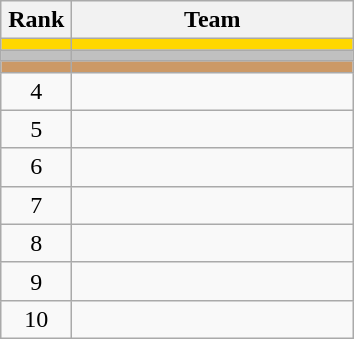<table class="wikitable" style="text-align: center;">
<tr>
<th width=40>Rank</th>
<th width=180>Team</th>
</tr>
<tr bgcolor="gold">
<td></td>
<td align="left"><strong></strong></td>
</tr>
<tr bgcolor="silver">
<td></td>
<td align="left"></td>
</tr>
<tr bgcolor="#cc9966">
<td></td>
<td align="left"></td>
</tr>
<tr>
<td>4</td>
<td align="left"></td>
</tr>
<tr>
<td>5</td>
<td align="left"></td>
</tr>
<tr>
<td>6</td>
<td align="left"></td>
</tr>
<tr>
<td>7</td>
<td align="left"></td>
</tr>
<tr>
<td>8</td>
<td align="left"></td>
</tr>
<tr>
<td>9</td>
<td align="left"></td>
</tr>
<tr>
<td>10</td>
<td align="left"></td>
</tr>
</table>
